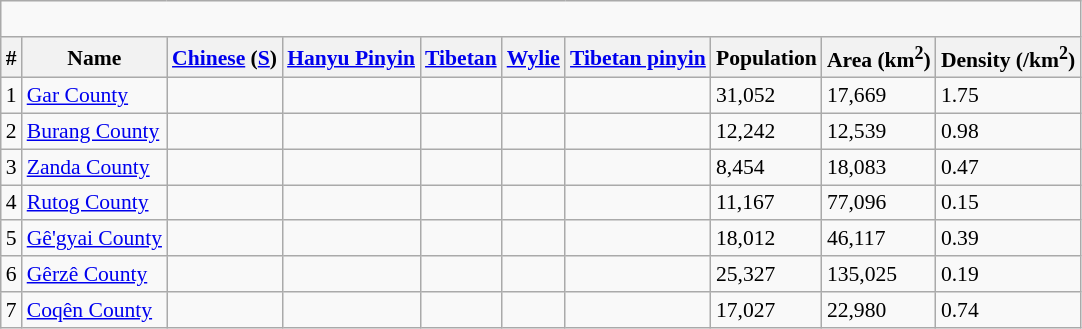<table class="wikitable"  style="font-size:90%;" align=center>
<tr>
<td colspan="13"><div><br> 








</div></td>
</tr>
<tr>
<th>#</th>
<th>Name</th>
<th><a href='#'>Chinese</a> (<a href='#'>S</a>)</th>
<th><a href='#'>Hanyu Pinyin</a></th>
<th><a href='#'>Tibetan</a></th>
<th><a href='#'>Wylie</a></th>
<th><a href='#'>Tibetan pinyin</a></th>
<th>Population </th>
<th>Area (km<sup>2</sup>)</th>
<th>Density (/km<sup>2</sup>)</th>
</tr>
<tr --------->
<td>1</td>
<td><a href='#'>Gar County</a></td>
<td></td>
<td></td>
<td></td>
<td></td>
<td></td>
<td>31,052</td>
<td>17,669</td>
<td>1.75</td>
</tr>
<tr --------->
<td>2</td>
<td><a href='#'>Burang County</a></td>
<td></td>
<td></td>
<td></td>
<td></td>
<td></td>
<td>12,242</td>
<td>12,539</td>
<td>0.98</td>
</tr>
<tr -------->
<td>3</td>
<td><a href='#'>Zanda County</a></td>
<td></td>
<td></td>
<td></td>
<td></td>
<td></td>
<td>8,454</td>
<td>18,083</td>
<td>0.47</td>
</tr>
<tr --------->
<td>4</td>
<td><a href='#'>Rutog County</a></td>
<td></td>
<td></td>
<td></td>
<td></td>
<td></td>
<td>11,167</td>
<td>77,096</td>
<td>0.15</td>
</tr>
<tr --------->
<td>5</td>
<td><a href='#'>Gê'gyai County</a></td>
<td></td>
<td></td>
<td></td>
<td></td>
<td></td>
<td>18,012</td>
<td>46,117</td>
<td>0.39</td>
</tr>
<tr --------->
<td>6</td>
<td><a href='#'>Gêrzê County</a></td>
<td></td>
<td></td>
<td></td>
<td></td>
<td></td>
<td>25,327</td>
<td>135,025</td>
<td>0.19</td>
</tr>
<tr --------->
<td>7</td>
<td><a href='#'>Coqên County</a></td>
<td></td>
<td></td>
<td></td>
<td></td>
<td></td>
<td>17,027</td>
<td>22,980</td>
<td>0.74</td>
</tr>
</table>
